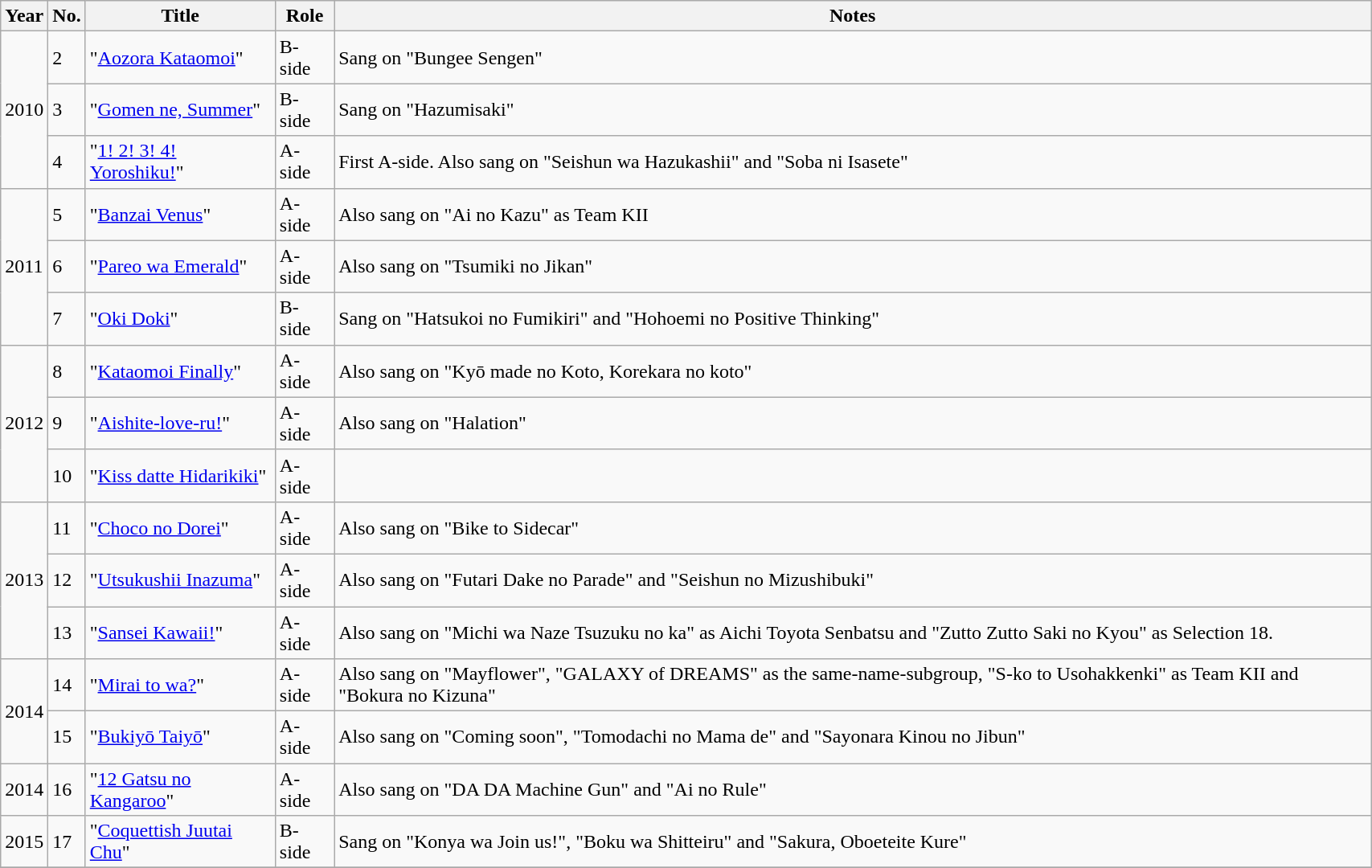<table class="wikitable sortable" style="width:90%;">
<tr>
<th>Year</th>
<th data-sort-type="number">No. </th>
<th style="width:150px;">Title </th>
<th>Role </th>
<th class="unsortable">Notes </th>
</tr>
<tr>
<td rowspan="3">2010</td>
<td>2</td>
<td>"<a href='#'>Aozora Kataomoi</a>"</td>
<td>B-side</td>
<td>Sang on "Bungee Sengen"</td>
</tr>
<tr>
<td>3</td>
<td>"<a href='#'>Gomen ne, Summer</a>"</td>
<td>B-side</td>
<td>Sang on "Hazumisaki"</td>
</tr>
<tr>
<td>4</td>
<td>"<a href='#'>1! 2! 3! 4! Yoroshiku!</a>"</td>
<td>A-side</td>
<td>First A-side. Also sang on "Seishun wa Hazukashii" and "Soba ni Isasete"</td>
</tr>
<tr>
<td rowspan="3">2011</td>
<td>5</td>
<td>"<a href='#'>Banzai Venus</a>"</td>
<td>A-side</td>
<td>Also sang on "Ai no Kazu" as Team KII</td>
</tr>
<tr>
<td>6</td>
<td>"<a href='#'>Pareo wa Emerald</a>"</td>
<td>A-side</td>
<td>Also sang on "Tsumiki no Jikan"</td>
</tr>
<tr>
<td>7</td>
<td>"<a href='#'>Oki Doki</a>"</td>
<td>B-side</td>
<td>Sang on "Hatsukoi no Fumikiri" and "Hohoemi no Positive Thinking"</td>
</tr>
<tr>
<td rowspan="3">2012</td>
<td>8</td>
<td>"<a href='#'>Kataomoi Finally</a>"</td>
<td>A-side</td>
<td>Also sang on "Kyō made no Koto, Korekara no koto"</td>
</tr>
<tr>
<td>9</td>
<td>"<a href='#'>Aishite-love-ru!</a>"</td>
<td>A-side</td>
<td>Also sang on "Halation"</td>
</tr>
<tr>
<td>10</td>
<td>"<a href='#'>Kiss datte Hidarikiki</a>"</td>
<td>A-side</td>
<td></td>
</tr>
<tr>
<td rowspan="3">2013</td>
<td>11</td>
<td>"<a href='#'>Choco no Dorei</a>"</td>
<td>A-side</td>
<td>Also sang on "Bike to Sidecar"</td>
</tr>
<tr>
<td>12</td>
<td>"<a href='#'>Utsukushii Inazuma</a>"</td>
<td>A-side</td>
<td>Also sang on "Futari Dake no Parade" and "Seishun no Mizushibuki"</td>
</tr>
<tr>
<td>13</td>
<td>"<a href='#'>Sansei Kawaii!</a>"</td>
<td>A-side</td>
<td>Also sang on "Michi wa Naze Tsuzuku no ka" as Aichi Toyota Senbatsu and "Zutto Zutto Saki no Kyou" as Selection 18.</td>
</tr>
<tr>
<td rowspan="2">2014</td>
<td>14</td>
<td>"<a href='#'>Mirai to wa?</a>"</td>
<td>A-side</td>
<td>Also sang on "Mayflower", "GALAXY of DREAMS" as the same-name-subgroup, "S-ko to Usohakkenki" as Team KII and "Bokura no Kizuna"</td>
</tr>
<tr>
<td>15</td>
<td>"<a href='#'>Bukiyō Taiyō</a>"</td>
<td>A-side</td>
<td>Also sang on "Coming soon", "Tomodachi no Mama de" and "Sayonara Kinou no Jibun"</td>
</tr>
<tr>
<td>2014</td>
<td>16</td>
<td>"<a href='#'>12 Gatsu no Kangaroo</a>"</td>
<td>A-side</td>
<td>Also sang on "DA DA Machine Gun" and "Ai no Rule"</td>
</tr>
<tr>
<td>2015</td>
<td>17</td>
<td>"<a href='#'>Coquettish Juutai Chu</a>"</td>
<td>B-side</td>
<td>Sang on "Konya wa Join us!", "Boku wa Shitteiru" and "Sakura, Oboeteite Kure"</td>
</tr>
<tr>
</tr>
</table>
